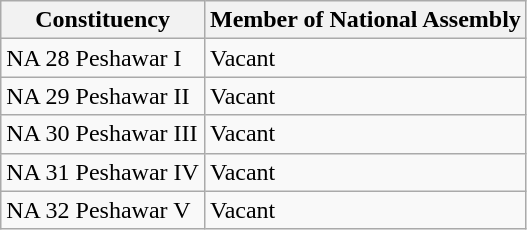<table class="wikitable sortable">
<tr>
<th>Constituency</th>
<th>Member of National Assembly</th>
</tr>
<tr>
<td>NA 28 Peshawar I</td>
<td>Vacant</td>
</tr>
<tr>
<td>NA 29 Peshawar II</td>
<td>Vacant</td>
</tr>
<tr>
<td>NA 30 Peshawar III</td>
<td>Vacant</td>
</tr>
<tr>
<td>NA 31 Peshawar IV</td>
<td>Vacant</td>
</tr>
<tr>
<td>NA 32 Peshawar V</td>
<td>Vacant</td>
</tr>
</table>
